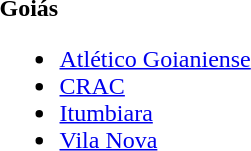<table>
<tr>
<td><strong>Goiás</strong><br><ul><li><a href='#'>Atlético Goianiense</a></li><li><a href='#'>CRAC</a></li><li><a href='#'>Itumbiara</a></li><li><a href='#'>Vila Nova</a></li></ul></td>
</tr>
</table>
